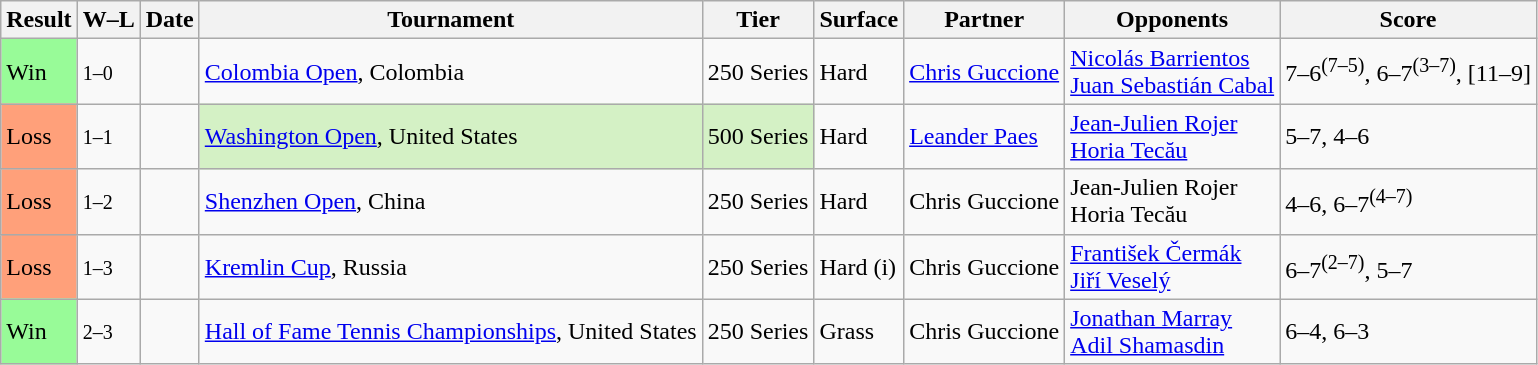<table class="sortable wikitable">
<tr>
<th>Result</th>
<th class="unsortable">W–L</th>
<th>Date</th>
<th>Tournament</th>
<th>Tier</th>
<th>Surface</th>
<th>Partner</th>
<th>Opponents</th>
<th class="unsortable">Score</th>
</tr>
<tr>
<td bgcolor=98FB98>Win</td>
<td><small>1–0</small></td>
<td><a href='#'></a></td>
<td><a href='#'>Colombia Open</a>, Colombia</td>
<td>250 Series</td>
<td>Hard</td>
<td> <a href='#'>Chris Guccione</a></td>
<td> <a href='#'>Nicolás Barrientos</a><br> <a href='#'>Juan Sebastián Cabal</a></td>
<td>7–6<sup>(7–5)</sup>, 6–7<sup>(3–7)</sup>, [11–9]</td>
</tr>
<tr>
<td bgcolor=FFA07A>Loss</td>
<td><small>1–1</small></td>
<td><a href='#'></a></td>
<td style="background:#D4F1C5;"><a href='#'>Washington Open</a>, United States</td>
<td style="background:#D4F1C5;">500 Series</td>
<td>Hard</td>
<td> <a href='#'>Leander Paes</a></td>
<td> <a href='#'>Jean-Julien Rojer</a><br> <a href='#'>Horia Tecău</a></td>
<td>5–7, 4–6</td>
</tr>
<tr>
<td bgcolor=FFA07A>Loss</td>
<td><small>1–2</small></td>
<td><a href='#'></a></td>
<td><a href='#'>Shenzhen Open</a>, China</td>
<td>250 Series</td>
<td>Hard</td>
<td> Chris Guccione</td>
<td> Jean-Julien Rojer<br> Horia Tecău</td>
<td>4–6, 6–7<sup>(4–7)</sup></td>
</tr>
<tr>
<td bgcolor=FFA07A>Loss</td>
<td><small>1–3</small></td>
<td><a href='#'></a></td>
<td><a href='#'>Kremlin Cup</a>, Russia</td>
<td>250 Series</td>
<td>Hard (i)</td>
<td> Chris Guccione</td>
<td> <a href='#'>František Čermák</a><br> <a href='#'>Jiří Veselý</a></td>
<td>6–7<sup>(2–7)</sup>, 5–7</td>
</tr>
<tr>
<td bgcolor=98FB98>Win</td>
<td><small>2–3</small></td>
<td><a href='#'></a></td>
<td><a href='#'>Hall of Fame Tennis Championships</a>, United States</td>
<td>250 Series</td>
<td>Grass</td>
<td> Chris Guccione</td>
<td> <a href='#'>Jonathan Marray</a><br> <a href='#'>Adil Shamasdin</a></td>
<td>6–4, 6–3</td>
</tr>
</table>
